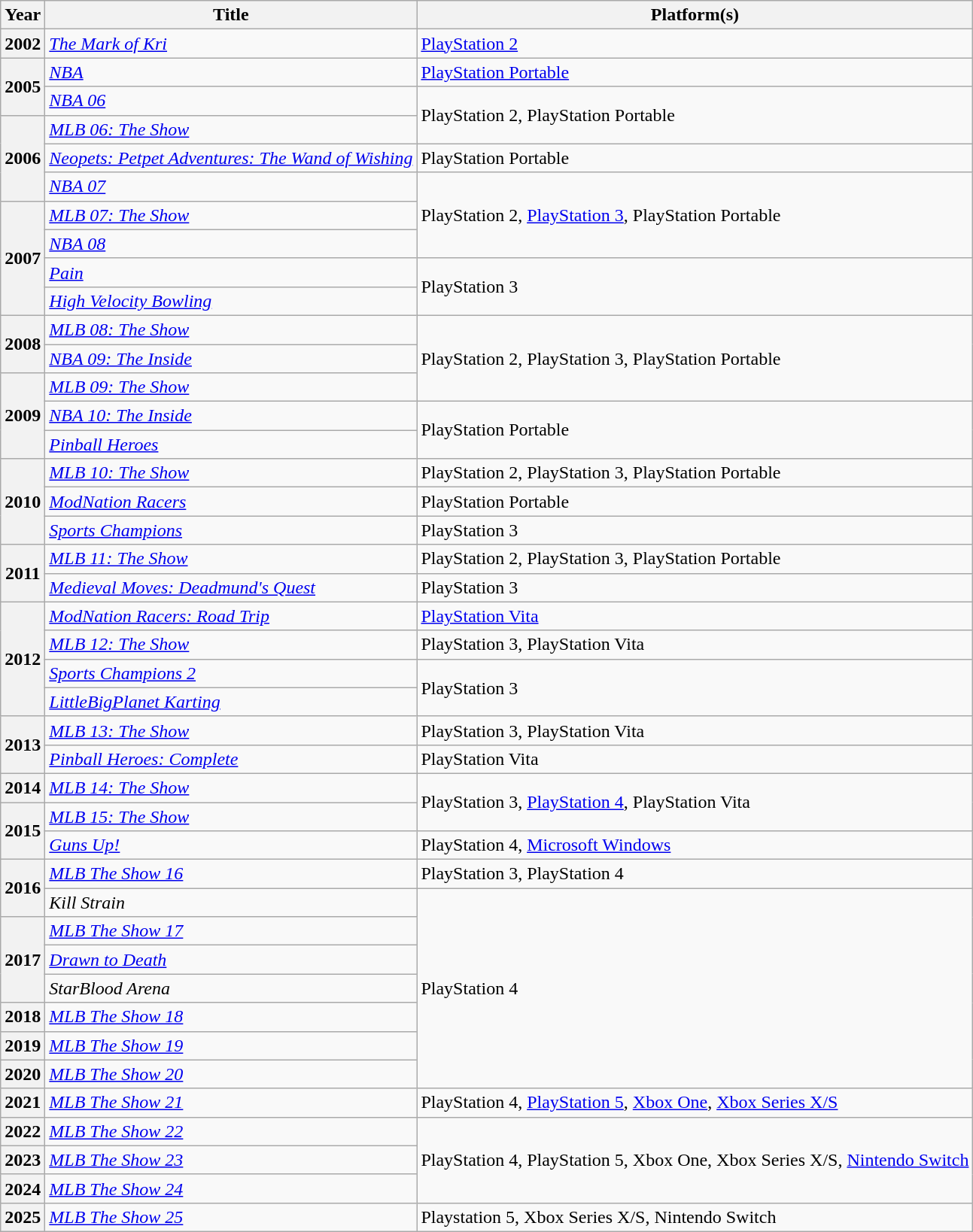<table class="wikitable sortable plainrowheaders">
<tr>
<th scope="col">Year</th>
<th scope="col">Title</th>
<th scope="col">Platform(s)</th>
</tr>
<tr>
<th scope="row">2002</th>
<td><em><a href='#'>The Mark of Kri</a></em></td>
<td><a href='#'>PlayStation 2</a></td>
</tr>
<tr>
<th scope="row" rowspan="2">2005</th>
<td><em><a href='#'>NBA</a></em></td>
<td><a href='#'>PlayStation Portable</a></td>
</tr>
<tr>
<td><em><a href='#'>NBA 06</a></em></td>
<td rowspan="2">PlayStation 2, PlayStation Portable</td>
</tr>
<tr>
<th rowspan="3" scope="row">2006</th>
<td><em><a href='#'>MLB 06: The Show</a></em></td>
</tr>
<tr>
<td><em><a href='#'>Neopets: Petpet Adventures: The Wand of Wishing</a></em></td>
<td>PlayStation Portable</td>
</tr>
<tr>
<td><em><a href='#'>NBA 07</a></em></td>
<td rowspan="3">PlayStation 2, <a href='#'>PlayStation 3</a>,  PlayStation Portable</td>
</tr>
<tr>
<th scope="row" rowspan="4">2007</th>
<td><em><a href='#'>MLB 07: The Show</a></em></td>
</tr>
<tr>
<td><em><a href='#'>NBA 08</a></em></td>
</tr>
<tr>
<td><em><a href='#'>Pain</a></em></td>
<td rowspan="2">PlayStation 3</td>
</tr>
<tr>
<td><em><a href='#'>High Velocity Bowling</a></em></td>
</tr>
<tr>
<th scope="row" rowspan="2">2008</th>
<td><em><a href='#'>MLB 08: The Show</a></em></td>
<td rowspan="3">PlayStation 2, PlayStation 3, PlayStation Portable</td>
</tr>
<tr>
<td><em><a href='#'>NBA 09: The Inside</a></em></td>
</tr>
<tr>
<th scope="row" rowspan="3">2009</th>
<td><em><a href='#'>MLB 09: The Show</a></em></td>
</tr>
<tr>
<td><em><a href='#'>NBA 10: The Inside</a></em></td>
<td rowspan="2">PlayStation Portable</td>
</tr>
<tr>
<td><em><a href='#'>Pinball Heroes</a></em></td>
</tr>
<tr>
<th scope="row" rowspan="3">2010</th>
<td><em><a href='#'>MLB 10: The Show</a></em></td>
<td>PlayStation 2, PlayStation 3, PlayStation Portable</td>
</tr>
<tr>
<td><em><a href='#'>ModNation Racers</a></em></td>
<td>PlayStation Portable</td>
</tr>
<tr>
<td><em><a href='#'>Sports Champions</a></em></td>
<td>PlayStation 3</td>
</tr>
<tr>
<th scope="row" rowspan="2">2011</th>
<td><em><a href='#'>MLB 11: The Show</a></em></td>
<td>PlayStation 2, PlayStation 3, PlayStation Portable</td>
</tr>
<tr>
<td><em><a href='#'>Medieval Moves: Deadmund's Quest</a></em></td>
<td>PlayStation 3</td>
</tr>
<tr>
<th scope="row" rowspan="4">2012</th>
<td><em><a href='#'>ModNation Racers: Road Trip</a></em></td>
<td><a href='#'>PlayStation Vita</a></td>
</tr>
<tr>
<td><em><a href='#'>MLB 12: The Show</a></em></td>
<td>PlayStation 3, PlayStation Vita</td>
</tr>
<tr>
<td><em><a href='#'>Sports Champions 2</a></em></td>
<td rowspan="2">PlayStation 3</td>
</tr>
<tr>
<td><em><a href='#'>LittleBigPlanet Karting</a></em></td>
</tr>
<tr>
<th rowspan="2" scope="row">2013</th>
<td><em><a href='#'>MLB 13: The Show</a></em></td>
<td>PlayStation 3, PlayStation Vita</td>
</tr>
<tr>
<td><a href='#'><em>Pinball Heroes: Complete</em></a></td>
<td>PlayStation Vita</td>
</tr>
<tr>
<th scope="row">2014</th>
<td><em><a href='#'>MLB 14: The Show</a></em></td>
<td rowspan="2">PlayStation 3, <a href='#'>PlayStation 4</a>, PlayStation Vita</td>
</tr>
<tr>
<th scope="row" rowspan="2">2015</th>
<td><em><a href='#'>MLB 15: The Show</a></em></td>
</tr>
<tr>
<td><em><a href='#'>Guns Up!</a></em></td>
<td>PlayStation 4, <a href='#'>Microsoft Windows</a></td>
</tr>
<tr>
<th scope="row" rowspan="2">2016</th>
<td><em><a href='#'>MLB The Show 16</a></em></td>
<td>PlayStation 3, PlayStation 4</td>
</tr>
<tr>
<td><em>Kill Strain</em></td>
<td rowspan="7">PlayStation 4</td>
</tr>
<tr>
<th scope="row" rowspan="3">2017</th>
<td><em><a href='#'>MLB The Show 17</a></em></td>
</tr>
<tr>
<td><em><a href='#'>Drawn to Death</a></em></td>
</tr>
<tr>
<td><em>StarBlood Arena</em></td>
</tr>
<tr>
<th scope="row">2018</th>
<td><em><a href='#'>MLB The Show 18</a></em></td>
</tr>
<tr>
<th scope="row">2019</th>
<td><em><a href='#'>MLB The Show 19</a></em></td>
</tr>
<tr>
<th scope="row">2020</th>
<td><em><a href='#'>MLB The Show 20</a></em></td>
</tr>
<tr>
<th scope="row">2021</th>
<td><em><a href='#'>MLB The Show 21</a></em></td>
<td>PlayStation 4, <a href='#'>PlayStation 5</a>, <a href='#'>Xbox One</a>, <a href='#'>Xbox Series X/S</a></td>
</tr>
<tr>
<th scope="row">2022</th>
<td><em><a href='#'>MLB The Show 22</a></em></td>
<td rowspan="3">PlayStation 4, PlayStation 5, Xbox One, Xbox Series X/S, <a href='#'>Nintendo Switch</a></td>
</tr>
<tr>
<th scope="row">2023</th>
<td><em><a href='#'>MLB The Show 23</a></em></td>
</tr>
<tr>
<th scope="row">2024</th>
<td><em><a href='#'>MLB The Show 24</a></em></td>
</tr>
<tr>
<th scope="row">2025</th>
<td><em><a href='#'>MLB The Show 25</a></em></td>
<td>Playstation 5, Xbox Series X/S, Nintendo Switch</td>
</tr>
</table>
